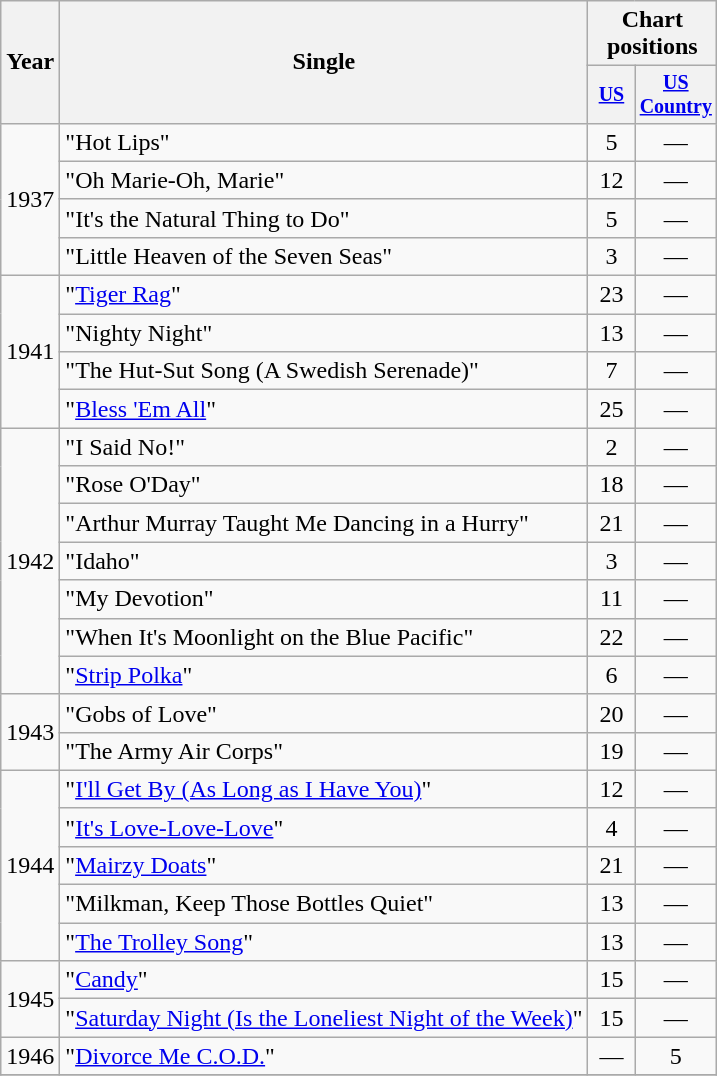<table class="wikitable">
<tr>
<th rowspan="2">Year</th>
<th rowspan="2">Single</th>
<th colspan="2">Chart positions</th>
</tr>
<tr style="font-size:smaller;">
<th width="25"><a href='#'>US</a></th>
<th width="25"><a href='#'>US Country</a></th>
</tr>
<tr>
<td rowspan="4">1937</td>
<td>"Hot Lips"</td>
<td align="center">5</td>
<td align="center">—</td>
</tr>
<tr>
<td>"Oh Marie-Oh, Marie"</td>
<td align="center">12</td>
<td align="center">—</td>
</tr>
<tr>
<td>"It's the Natural Thing to Do"</td>
<td align="center">5</td>
<td align="center">—</td>
</tr>
<tr>
<td>"Little Heaven of the Seven Seas"</td>
<td align="center">3</td>
<td align="center">—</td>
</tr>
<tr>
<td rowspan="4">1941</td>
<td>"<a href='#'>Tiger Rag</a>"</td>
<td align="center">23</td>
<td align="center">—</td>
</tr>
<tr>
<td>"Nighty Night"</td>
<td align="center">13</td>
<td align="center">—</td>
</tr>
<tr>
<td>"The Hut-Sut Song (A Swedish Serenade)"</td>
<td align="center">7</td>
<td align="center">—</td>
</tr>
<tr>
<td>"<a href='#'>Bless 'Em All</a>"</td>
<td align="center">25</td>
<td align="center">—</td>
</tr>
<tr>
<td rowspan="7">1942</td>
<td>"I Said No!"</td>
<td align="center">2</td>
<td align="center">—</td>
</tr>
<tr>
<td>"Rose O'Day"</td>
<td align="center">18</td>
<td align="center">—</td>
</tr>
<tr>
<td>"Arthur Murray Taught Me Dancing in a Hurry"</td>
<td align="center">21</td>
<td align="center">—</td>
</tr>
<tr>
<td>"Idaho"</td>
<td align="center">3</td>
<td align="center">—</td>
</tr>
<tr>
<td>"My Devotion"</td>
<td align="center">11</td>
<td align="center">—</td>
</tr>
<tr>
<td>"When It's Moonlight on the Blue Pacific"</td>
<td align="center">22</td>
<td align="center">—</td>
</tr>
<tr>
<td>"<a href='#'>Strip Polka</a>"</td>
<td align="center">6</td>
<td align="center">—</td>
</tr>
<tr>
<td rowspan="2">1943</td>
<td>"Gobs of Love"</td>
<td align="center">20</td>
<td align="center">—</td>
</tr>
<tr>
<td>"The Army Air Corps"</td>
<td align="center">19</td>
<td align="center">—</td>
</tr>
<tr>
<td rowspan="5">1944</td>
<td>"<a href='#'>I'll Get By (As Long as I Have You)</a>"</td>
<td align="center">12</td>
<td align="center">—</td>
</tr>
<tr>
<td>"<a href='#'>It's Love-Love-Love</a>"</td>
<td align="center">4</td>
<td align="center">—</td>
</tr>
<tr>
<td>"<a href='#'>Mairzy Doats</a>"</td>
<td align="center">21</td>
<td align="center">—</td>
</tr>
<tr>
<td>"Milkman, Keep Those Bottles Quiet"</td>
<td align="center">13</td>
<td align="center">—</td>
</tr>
<tr>
<td>"<a href='#'>The Trolley Song</a>"</td>
<td align="center">13</td>
<td align="center">—</td>
</tr>
<tr>
<td rowspan="2">1945</td>
<td>"<a href='#'>Candy</a>"</td>
<td align="center">15</td>
<td align="center">—</td>
</tr>
<tr>
<td>"<a href='#'>Saturday Night (Is the Loneliest Night of the Week)</a>"</td>
<td align="center">15</td>
<td align="center">—</td>
</tr>
<tr>
<td>1946</td>
<td>"<a href='#'>Divorce Me C.O.D.</a>"<br></td>
<td align="center">—</td>
<td align="center">5</td>
</tr>
<tr>
</tr>
</table>
